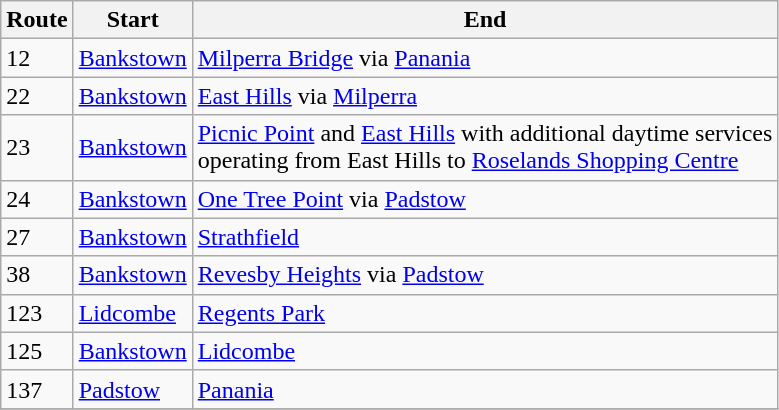<table class="wikitable">
<tr>
<th>Route</th>
<th>Start</th>
<th>End</th>
</tr>
<tr>
<td>12</td>
<td><a href='#'>Bankstown</a></td>
<td><a href='#'>Milperra Bridge</a> via <a href='#'>Panania</a></td>
</tr>
<tr>
<td>22</td>
<td><a href='#'>Bankstown</a></td>
<td><a href='#'>East Hills</a> via <a href='#'>Milperra</a></td>
</tr>
<tr>
<td>23</td>
<td><a href='#'>Bankstown</a></td>
<td><a href='#'>Picnic Point</a> and <a href='#'>East Hills</a> with additional daytime services<br>operating from East Hills to <a href='#'>Roselands Shopping Centre</a></td>
</tr>
<tr>
<td>24</td>
<td><a href='#'>Bankstown</a></td>
<td><a href='#'>One Tree Point</a> via <a href='#'>Padstow</a></td>
</tr>
<tr>
<td>27</td>
<td><a href='#'>Bankstown</a></td>
<td><a href='#'>Strathfield</a></td>
</tr>
<tr>
<td>38</td>
<td><a href='#'>Bankstown</a></td>
<td><a href='#'>Revesby Heights</a> via <a href='#'>Padstow</a></td>
</tr>
<tr>
<td>123</td>
<td><a href='#'>Lidcombe</a></td>
<td><a href='#'>Regents Park</a></td>
</tr>
<tr>
<td>125</td>
<td><a href='#'>Bankstown</a></td>
<td><a href='#'>Lidcombe</a></td>
</tr>
<tr>
<td>137</td>
<td><a href='#'>Padstow</a></td>
<td><a href='#'>Panania</a></td>
</tr>
<tr>
</tr>
</table>
